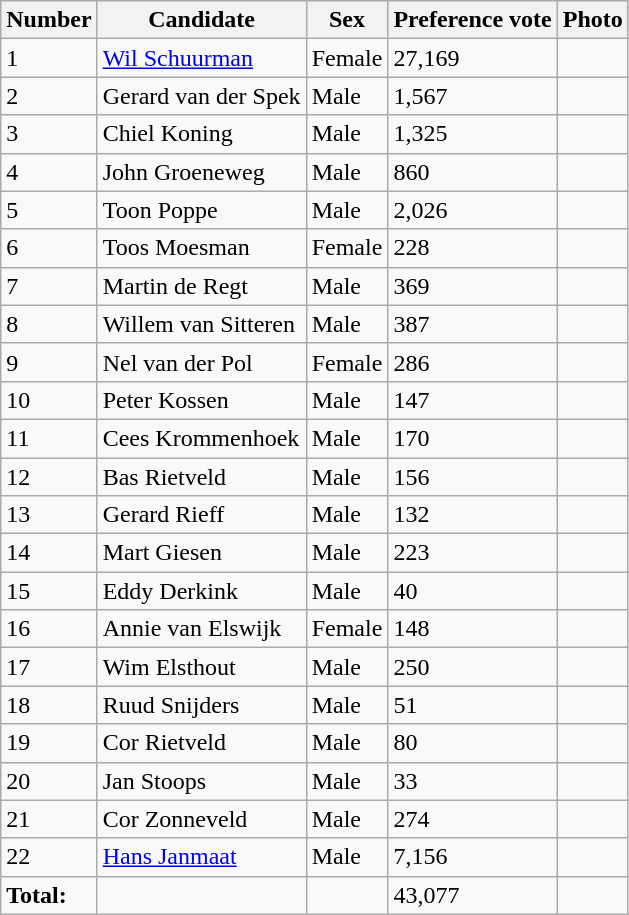<table class="wikitable vatop">
<tr>
<th>Number</th>
<th>Candidate</th>
<th>Sex</th>
<th>Preference vote</th>
<th>Photo</th>
</tr>
<tr>
<td>1</td>
<td><a href='#'>Wil Schuurman</a></td>
<td>Female</td>
<td>27,169</td>
<td></td>
</tr>
<tr>
<td>2</td>
<td>Gerard van der Spek</td>
<td>Male</td>
<td>1,567</td>
<td></td>
</tr>
<tr>
<td>3</td>
<td>Chiel Koning</td>
<td>Male</td>
<td>1,325</td>
<td></td>
</tr>
<tr>
<td>4</td>
<td>John Groeneweg</td>
<td>Male</td>
<td>860</td>
<td></td>
</tr>
<tr>
<td>5</td>
<td>Toon Poppe</td>
<td>Male</td>
<td>2,026</td>
<td></td>
</tr>
<tr>
<td>6</td>
<td>Toos Moesman</td>
<td>Female</td>
<td>228</td>
<td></td>
</tr>
<tr>
<td>7</td>
<td>Martin de Regt</td>
<td>Male</td>
<td>369</td>
<td></td>
</tr>
<tr>
<td>8</td>
<td>Willem van Sitteren</td>
<td>Male</td>
<td>387</td>
<td></td>
</tr>
<tr>
<td>9</td>
<td>Nel van der Pol</td>
<td>Female</td>
<td>286</td>
<td></td>
</tr>
<tr>
<td>10</td>
<td>Peter Kossen</td>
<td>Male</td>
<td>147</td>
<td></td>
</tr>
<tr>
<td>11</td>
<td>Cees Krommenhoek</td>
<td>Male</td>
<td>170</td>
<td></td>
</tr>
<tr>
<td>12</td>
<td>Bas Rietveld</td>
<td>Male</td>
<td>156</td>
<td></td>
</tr>
<tr>
<td>13</td>
<td>Gerard Rieff</td>
<td>Male</td>
<td>132</td>
<td></td>
</tr>
<tr>
<td>14</td>
<td>Mart Giesen</td>
<td>Male</td>
<td>223</td>
<td></td>
</tr>
<tr>
<td>15</td>
<td>Eddy Derkink</td>
<td>Male</td>
<td>40</td>
<td></td>
</tr>
<tr>
<td>16</td>
<td>Annie van Elswijk</td>
<td>Female</td>
<td>148</td>
<td></td>
</tr>
<tr>
<td>17</td>
<td>Wim Elsthout</td>
<td>Male</td>
<td>250</td>
<td></td>
</tr>
<tr>
<td>18</td>
<td>Ruud Snijders</td>
<td>Male</td>
<td>51</td>
<td></td>
</tr>
<tr>
<td>19</td>
<td>Cor Rietveld</td>
<td>Male</td>
<td>80</td>
<td></td>
</tr>
<tr>
<td>20</td>
<td>Jan Stoops</td>
<td>Male</td>
<td>33</td>
<td></td>
</tr>
<tr>
<td>21</td>
<td>Cor Zonneveld</td>
<td>Male</td>
<td>274</td>
<td></td>
</tr>
<tr>
<td>22</td>
<td><a href='#'>Hans Janmaat</a></td>
<td>Male</td>
<td>7,156</td>
<td></td>
</tr>
<tr>
<td><strong>Total:</strong></td>
<td></td>
<td></td>
<td>43,077</td>
<td></td>
</tr>
</table>
